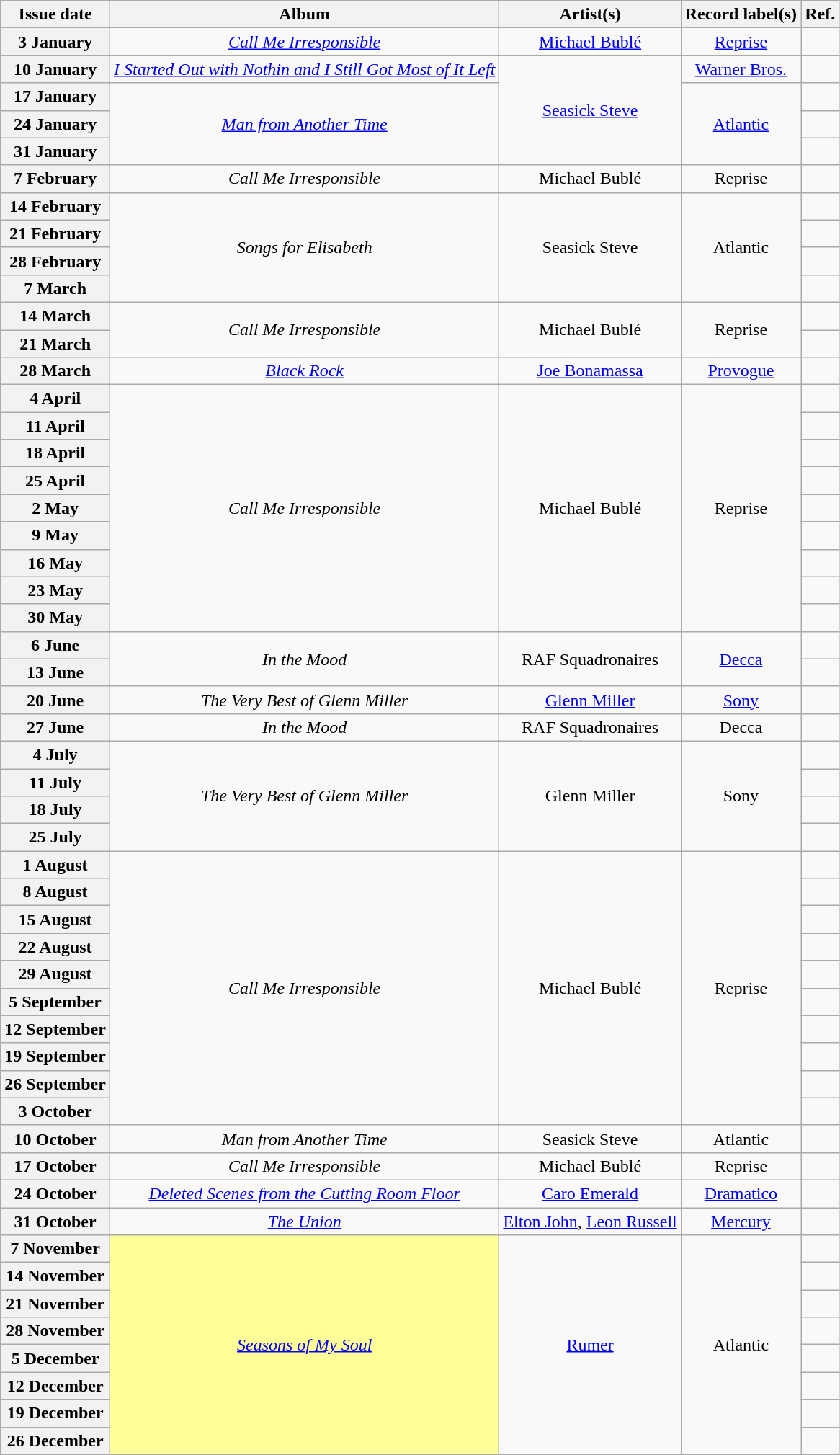<table class="wikitable plainrowheaders" style="text-align:center">
<tr>
<th scope="col">Issue date</th>
<th scope="col">Album</th>
<th scope="col">Artist(s)</th>
<th scope="col">Record label(s)</th>
<th scope="col">Ref.</th>
</tr>
<tr>
<th scope="row">3 January</th>
<td><em><a href='#'>Call Me Irresponsible</a></em></td>
<td><a href='#'>Michael Bublé</a></td>
<td><a href='#'>Reprise</a></td>
<td></td>
</tr>
<tr>
<th scope="row">10 January</th>
<td><em><a href='#'>I Started Out with Nothin and I Still Got Most of It Left</a></em></td>
<td rowspan="4"><a href='#'>Seasick Steve</a></td>
<td><a href='#'>Warner Bros.</a></td>
<td></td>
</tr>
<tr>
<th scope="row">17 January</th>
<td rowspan="3"><em><a href='#'>Man from Another Time</a></em></td>
<td rowspan="3"><a href='#'>Atlantic</a></td>
<td></td>
</tr>
<tr>
<th scope="row">24 January</th>
<td></td>
</tr>
<tr>
<th scope="row">31 January</th>
<td></td>
</tr>
<tr>
<th scope="row">7 February</th>
<td><em>Call Me Irresponsible</em></td>
<td>Michael Bublé</td>
<td>Reprise</td>
<td></td>
</tr>
<tr>
<th scope="row">14 February</th>
<td rowspan="4"><em>Songs for Elisabeth</em></td>
<td rowspan="4">Seasick Steve</td>
<td rowspan="4">Atlantic</td>
<td></td>
</tr>
<tr>
<th scope="row">21 February</th>
<td></td>
</tr>
<tr>
<th scope="row">28 February</th>
<td></td>
</tr>
<tr>
<th scope="row">7 March</th>
<td></td>
</tr>
<tr>
<th scope="row">14 March</th>
<td rowspan="2"><em>Call Me Irresponsible</em></td>
<td rowspan="2">Michael Bublé</td>
<td rowspan="2">Reprise</td>
<td></td>
</tr>
<tr>
<th scope="row">21 March</th>
<td></td>
</tr>
<tr>
<th scope="row">28 March</th>
<td><em><a href='#'>Black Rock</a></em></td>
<td><a href='#'>Joe Bonamassa</a></td>
<td><a href='#'>Provogue</a></td>
<td></td>
</tr>
<tr>
<th scope="row">4 April</th>
<td rowspan="9"><em>Call Me Irresponsible</em></td>
<td rowspan="9">Michael Bublé</td>
<td rowspan="9">Reprise</td>
<td></td>
</tr>
<tr>
<th scope="row">11 April</th>
<td></td>
</tr>
<tr>
<th scope="row">18 April</th>
<td></td>
</tr>
<tr>
<th scope="row">25 April</th>
<td></td>
</tr>
<tr>
<th scope="row">2 May</th>
<td></td>
</tr>
<tr>
<th scope="row">9 May</th>
<td></td>
</tr>
<tr>
<th scope="row">16 May</th>
<td></td>
</tr>
<tr>
<th scope="row">23 May</th>
<td></td>
</tr>
<tr>
<th scope="row">30 May</th>
<td></td>
</tr>
<tr>
<th scope="row">6 June</th>
<td rowspan="2"><em>In the Mood</em></td>
<td rowspan="2">RAF Squadronaires</td>
<td rowspan="2"><a href='#'>Decca</a></td>
<td></td>
</tr>
<tr>
<th scope="row">13 June</th>
<td></td>
</tr>
<tr>
<th scope="row">20 June</th>
<td><em>The Very Best of Glenn Miller</em></td>
<td><a href='#'>Glenn Miller</a></td>
<td><a href='#'>Sony</a></td>
<td></td>
</tr>
<tr>
<th scope="row">27 June</th>
<td><em>In the Mood</em></td>
<td>RAF Squadronaires</td>
<td>Decca</td>
<td></td>
</tr>
<tr>
<th scope="row">4 July</th>
<td rowspan="4"><em>The Very Best of Glenn Miller</em></td>
<td rowspan="4">Glenn Miller</td>
<td rowspan="4">Sony</td>
<td></td>
</tr>
<tr>
<th scope="row">11 July</th>
<td></td>
</tr>
<tr>
<th scope="row">18 July</th>
<td></td>
</tr>
<tr>
<th scope="row">25 July</th>
<td></td>
</tr>
<tr>
<th scope="row">1 August</th>
<td rowspan="10"><em>Call Me Irresponsible</em></td>
<td rowspan="10">Michael Bublé</td>
<td rowspan="10">Reprise</td>
<td></td>
</tr>
<tr>
<th scope="row">8 August</th>
<td></td>
</tr>
<tr>
<th scope="row">15 August</th>
<td></td>
</tr>
<tr>
<th scope="row">22 August</th>
<td></td>
</tr>
<tr>
<th scope="row">29 August</th>
<td></td>
</tr>
<tr>
<th scope="row">5 September</th>
<td></td>
</tr>
<tr>
<th scope="row">12 September</th>
<td></td>
</tr>
<tr>
<th scope="row">19 September</th>
<td></td>
</tr>
<tr>
<th scope="row">26 September</th>
<td></td>
</tr>
<tr>
<th scope="row">3 October</th>
<td></td>
</tr>
<tr>
<th scope="row">10 October</th>
<td><em>Man from Another Time</em></td>
<td>Seasick Steve</td>
<td>Atlantic</td>
<td></td>
</tr>
<tr>
<th scope="row">17 October</th>
<td><em>Call Me Irresponsible</em></td>
<td>Michael Bublé</td>
<td>Reprise</td>
<td></td>
</tr>
<tr>
<th scope="row">24 October</th>
<td><em><a href='#'>Deleted Scenes from the Cutting Room Floor</a></em></td>
<td><a href='#'>Caro Emerald</a></td>
<td><a href='#'>Dramatico</a></td>
<td></td>
</tr>
<tr>
<th scope="row">31 October</th>
<td><em><a href='#'>The Union</a></em></td>
<td><a href='#'>Elton John</a>, <a href='#'>Leon Russell</a></td>
<td><a href='#'>Mercury</a></td>
<td></td>
</tr>
<tr>
<th scope="row">7 November</th>
<td rowspan="8" style="background-color:#FFFF99"><em><a href='#'>Seasons of My Soul</a></em> </td>
<td rowspan="8"><a href='#'>Rumer</a></td>
<td rowspan="8">Atlantic</td>
<td></td>
</tr>
<tr>
<th scope="row">14 November</th>
<td></td>
</tr>
<tr>
<th scope="row">21 November</th>
<td></td>
</tr>
<tr>
<th scope="row">28 November</th>
<td></td>
</tr>
<tr>
<th scope="row">5 December</th>
<td></td>
</tr>
<tr>
<th scope="row">12 December</th>
<td></td>
</tr>
<tr>
<th scope="row">19 December</th>
<td></td>
</tr>
<tr>
<th scope="row">26 December</th>
<td></td>
</tr>
</table>
